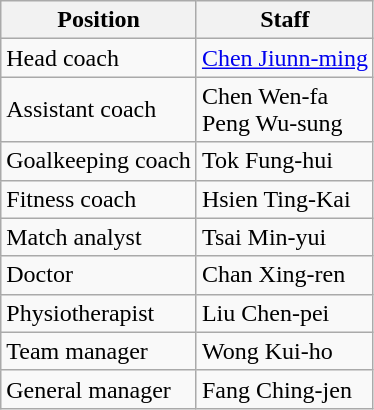<table class="wikitable">
<tr>
<th>Position</th>
<th>Staff</th>
</tr>
<tr>
<td>Head coach</td>
<td> <a href='#'>Chen Jiunn-ming</a></td>
</tr>
<tr>
<td>Assistant coach</td>
<td> Chen Wen-fa <br>  Peng Wu-sung</td>
</tr>
<tr>
<td>Goalkeeping coach</td>
<td> Tok Fung-hui</td>
</tr>
<tr>
<td>Fitness coach</td>
<td> Hsien Ting-Kai</td>
</tr>
<tr>
<td>Match analyst</td>
<td> Tsai Min-yui</td>
</tr>
<tr>
<td>Doctor</td>
<td> Chan Xing-ren</td>
</tr>
<tr>
<td>Physiotherapist</td>
<td> Liu Chen-pei</td>
</tr>
<tr>
<td>Team manager</td>
<td> Wong Kui-ho</td>
</tr>
<tr>
<td>General manager</td>
<td> Fang Ching-jen</td>
</tr>
</table>
